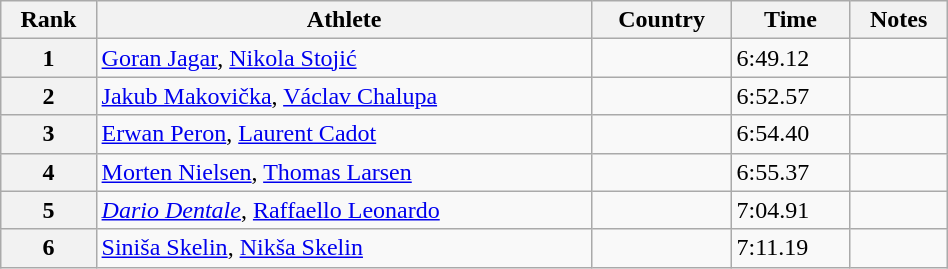<table class="wikitable sortable" width=50%>
<tr>
<th>Rank</th>
<th>Athlete</th>
<th>Country</th>
<th>Time</th>
<th>Notes</th>
</tr>
<tr>
<th>1</th>
<td><a href='#'>Goran Jagar</a>, <a href='#'>Nikola&nbsp;Stojić</a></td>
<td></td>
<td>6:49.12</td>
<td></td>
</tr>
<tr>
<th>2</th>
<td><a href='#'>Jakub Makovička</a>, <a href='#'>Václav&nbsp;Chalupa</a></td>
<td></td>
<td>6:52.57</td>
<td></td>
</tr>
<tr>
<th>3</th>
<td><a href='#'>Erwan Peron</a>, <a href='#'>Laurent&nbsp;Cadot</a></td>
<td></td>
<td>6:54.40</td>
<td></td>
</tr>
<tr>
<th>4</th>
<td><a href='#'>Morten Nielsen</a>, <a href='#'>Thomas Larsen</a></td>
<td></td>
<td>6:55.37</td>
<td></td>
</tr>
<tr>
<th>5</th>
<td><em><a href='#'>Dario Dentale</a></em>, <a href='#'>Raffaello&nbsp;Leonardo</a></td>
<td></td>
<td>7:04.91</td>
<td></td>
</tr>
<tr>
<th>6</th>
<td><a href='#'>Siniša Skelin</a>, <a href='#'>Nikša&nbsp;Skelin</a></td>
<td></td>
<td>7:11.19</td>
<td></td>
</tr>
</table>
